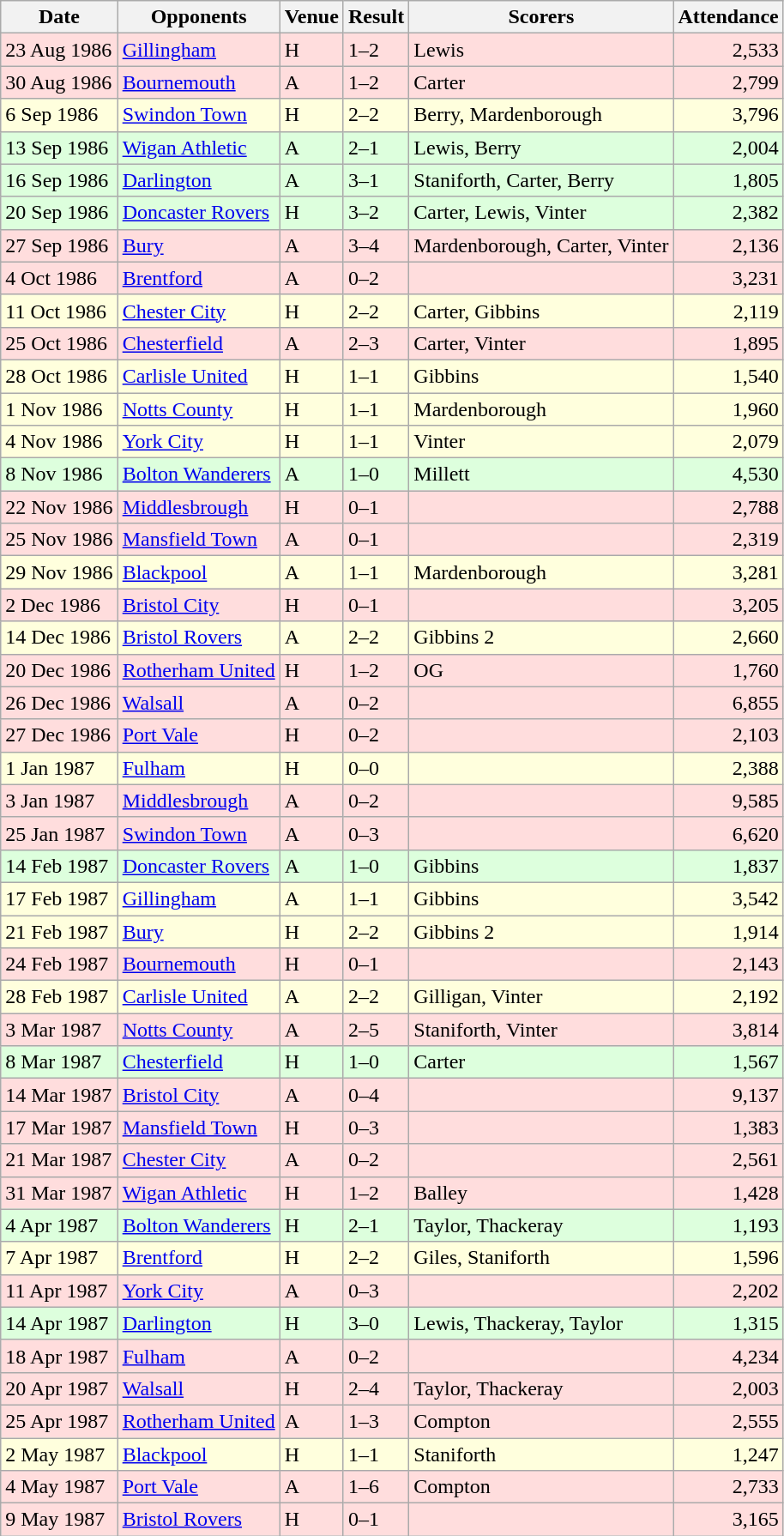<table class="wikitable sortable">
<tr>
<th>Date</th>
<th>Opponents</th>
<th>Venue</th>
<th>Result</th>
<th>Scorers</th>
<th>Attendance</th>
</tr>
<tr bgcolor="#ffdddd">
<td>23 Aug 1986</td>
<td><a href='#'>Gillingham</a></td>
<td>H</td>
<td>1–2</td>
<td>Lewis</td>
<td align="right">2,533</td>
</tr>
<tr bgcolor="#ffdddd">
<td>30 Aug 1986</td>
<td><a href='#'>Bournemouth</a></td>
<td>A</td>
<td>1–2</td>
<td>Carter</td>
<td align="right">2,799</td>
</tr>
<tr bgcolor="#ffffdd">
<td>6 Sep 1986</td>
<td><a href='#'>Swindon Town</a></td>
<td>H</td>
<td>2–2</td>
<td>Berry, Mardenborough</td>
<td align="right">3,796</td>
</tr>
<tr bgcolor="#ddffdd">
<td>13 Sep 1986</td>
<td><a href='#'>Wigan Athletic</a></td>
<td>A</td>
<td>2–1</td>
<td>Lewis, Berry</td>
<td align="right">2,004</td>
</tr>
<tr bgcolor="#ddffdd">
<td>16 Sep 1986</td>
<td><a href='#'>Darlington</a></td>
<td>A</td>
<td>3–1</td>
<td>Staniforth, Carter, Berry</td>
<td align="right">1,805</td>
</tr>
<tr bgcolor="#ddffdd">
<td>20 Sep 1986</td>
<td><a href='#'>Doncaster Rovers</a></td>
<td>H</td>
<td>3–2</td>
<td>Carter, Lewis, Vinter</td>
<td align="right">2,382</td>
</tr>
<tr bgcolor="#ffdddd">
<td>27 Sep 1986</td>
<td><a href='#'>Bury</a></td>
<td>A</td>
<td>3–4</td>
<td>Mardenborough, Carter, Vinter</td>
<td align="right">2,136</td>
</tr>
<tr bgcolor="#ffdddd">
<td>4 Oct 1986</td>
<td><a href='#'>Brentford</a></td>
<td>A</td>
<td>0–2</td>
<td></td>
<td align="right">3,231</td>
</tr>
<tr bgcolor="#ffffdd">
<td>11 Oct 1986</td>
<td><a href='#'>Chester City</a></td>
<td>H</td>
<td>2–2</td>
<td>Carter, Gibbins</td>
<td align="right">2,119</td>
</tr>
<tr bgcolor="#ffdddd">
<td>25 Oct 1986</td>
<td><a href='#'>Chesterfield</a></td>
<td>A</td>
<td>2–3</td>
<td>Carter, Vinter</td>
<td align="right">1,895</td>
</tr>
<tr bgcolor="#ffffdd">
<td>28 Oct 1986</td>
<td><a href='#'>Carlisle United</a></td>
<td>H</td>
<td>1–1</td>
<td>Gibbins</td>
<td align="right">1,540</td>
</tr>
<tr bgcolor="#ffffdd">
<td>1 Nov 1986</td>
<td><a href='#'>Notts County</a></td>
<td>H</td>
<td>1–1</td>
<td>Mardenborough</td>
<td align="right">1,960</td>
</tr>
<tr bgcolor="#ffffdd">
<td>4 Nov 1986</td>
<td><a href='#'>York City</a></td>
<td>H</td>
<td>1–1</td>
<td>Vinter</td>
<td align="right">2,079</td>
</tr>
<tr bgcolor="#ddffdd">
<td>8 Nov 1986</td>
<td><a href='#'>Bolton Wanderers</a></td>
<td>A</td>
<td>1–0</td>
<td>Millett</td>
<td align="right">4,530</td>
</tr>
<tr bgcolor="#ffdddd">
<td>22 Nov 1986</td>
<td><a href='#'>Middlesbrough</a></td>
<td>H</td>
<td>0–1</td>
<td></td>
<td align="right">2,788</td>
</tr>
<tr bgcolor="#ffdddd">
<td>25 Nov 1986</td>
<td><a href='#'>Mansfield Town</a></td>
<td>A</td>
<td>0–1</td>
<td></td>
<td align="right">2,319</td>
</tr>
<tr bgcolor="#ffffdd">
<td>29 Nov 1986</td>
<td><a href='#'>Blackpool</a></td>
<td>A</td>
<td>1–1</td>
<td>Mardenborough</td>
<td align="right">3,281</td>
</tr>
<tr bgcolor="#ffdddd">
<td>2 Dec 1986</td>
<td><a href='#'>Bristol City</a></td>
<td>H</td>
<td>0–1</td>
<td></td>
<td align="right">3,205</td>
</tr>
<tr bgcolor="#ffffdd">
<td>14 Dec 1986</td>
<td><a href='#'>Bristol Rovers</a></td>
<td>A</td>
<td>2–2</td>
<td>Gibbins 2</td>
<td align="right">2,660</td>
</tr>
<tr bgcolor="#ffdddd">
<td>20 Dec 1986</td>
<td><a href='#'>Rotherham United</a></td>
<td>H</td>
<td>1–2</td>
<td>OG</td>
<td align="right">1,760</td>
</tr>
<tr bgcolor="#ffdddd">
<td>26 Dec 1986</td>
<td><a href='#'>Walsall</a></td>
<td>A</td>
<td>0–2</td>
<td></td>
<td align="right">6,855</td>
</tr>
<tr bgcolor="#ffdddd">
<td>27 Dec 1986</td>
<td><a href='#'>Port Vale</a></td>
<td>H</td>
<td>0–2</td>
<td></td>
<td align="right">2,103</td>
</tr>
<tr bgcolor="#ffffdd">
<td>1 Jan 1987</td>
<td><a href='#'>Fulham</a></td>
<td>H</td>
<td>0–0</td>
<td></td>
<td align="right">2,388</td>
</tr>
<tr bgcolor="#ffdddd">
<td>3 Jan 1987</td>
<td><a href='#'>Middlesbrough</a></td>
<td>A</td>
<td>0–2</td>
<td></td>
<td align="right">9,585</td>
</tr>
<tr bgcolor="#ffdddd">
<td>25 Jan 1987</td>
<td><a href='#'>Swindon Town</a></td>
<td>A</td>
<td>0–3</td>
<td></td>
<td align="right">6,620</td>
</tr>
<tr bgcolor="#ddffdd">
<td>14 Feb 1987</td>
<td><a href='#'>Doncaster Rovers</a></td>
<td>A</td>
<td>1–0</td>
<td>Gibbins</td>
<td align="right">1,837</td>
</tr>
<tr bgcolor="#ffffdd">
<td>17 Feb 1987</td>
<td><a href='#'>Gillingham</a></td>
<td>A</td>
<td>1–1</td>
<td>Gibbins</td>
<td align="right">3,542</td>
</tr>
<tr bgcolor="#ffffdd">
<td>21 Feb 1987</td>
<td><a href='#'>Bury</a></td>
<td>H</td>
<td>2–2</td>
<td>Gibbins 2</td>
<td align="right">1,914</td>
</tr>
<tr bgcolor="#ffdddd">
<td>24 Feb 1987</td>
<td><a href='#'>Bournemouth</a></td>
<td>H</td>
<td>0–1</td>
<td></td>
<td align="right">2,143</td>
</tr>
<tr bgcolor="#ffffdd">
<td>28 Feb 1987</td>
<td><a href='#'>Carlisle United</a></td>
<td>A</td>
<td>2–2</td>
<td>Gilligan, Vinter</td>
<td align="right">2,192</td>
</tr>
<tr bgcolor="#ffdddd">
<td>3 Mar 1987</td>
<td><a href='#'>Notts County</a></td>
<td>A</td>
<td>2–5</td>
<td>Staniforth, Vinter</td>
<td align="right">3,814</td>
</tr>
<tr bgcolor="#ddffdd">
<td>8 Mar 1987</td>
<td><a href='#'>Chesterfield</a></td>
<td>H</td>
<td>1–0</td>
<td>Carter</td>
<td align="right">1,567</td>
</tr>
<tr bgcolor="#ffdddd">
<td>14 Mar 1987</td>
<td><a href='#'>Bristol City</a></td>
<td>A</td>
<td>0–4</td>
<td></td>
<td align="right">9,137</td>
</tr>
<tr bgcolor="#ffdddd">
<td>17 Mar 1987</td>
<td><a href='#'>Mansfield Town</a></td>
<td>H</td>
<td>0–3</td>
<td></td>
<td align="right">1,383</td>
</tr>
<tr bgcolor="#ffdddd">
<td>21 Mar 1987</td>
<td><a href='#'>Chester City</a></td>
<td>A</td>
<td>0–2</td>
<td></td>
<td align="right">2,561</td>
</tr>
<tr bgcolor="#ffdddd">
<td>31 Mar 1987</td>
<td><a href='#'>Wigan Athletic</a></td>
<td>H</td>
<td>1–2</td>
<td>Balley</td>
<td align="right">1,428</td>
</tr>
<tr bgcolor="#ddffdd">
<td>4 Apr 1987</td>
<td><a href='#'>Bolton Wanderers</a></td>
<td>H</td>
<td>2–1</td>
<td>Taylor, Thackeray</td>
<td align="right">1,193</td>
</tr>
<tr bgcolor="#ffffdd">
<td>7 Apr 1987</td>
<td><a href='#'>Brentford</a></td>
<td>H</td>
<td>2–2</td>
<td>Giles, Staniforth</td>
<td align="right">1,596</td>
</tr>
<tr bgcolor="#ffdddd">
<td>11 Apr 1987</td>
<td><a href='#'>York City</a></td>
<td>A</td>
<td>0–3</td>
<td></td>
<td align="right">2,202</td>
</tr>
<tr bgcolor="#ddffdd">
<td>14 Apr 1987</td>
<td><a href='#'>Darlington</a></td>
<td>H</td>
<td>3–0</td>
<td>Lewis, Thackeray, Taylor</td>
<td align="right">1,315</td>
</tr>
<tr bgcolor="#ffdddd">
<td>18 Apr 1987</td>
<td><a href='#'>Fulham</a></td>
<td>A</td>
<td>0–2</td>
<td></td>
<td align="right">4,234</td>
</tr>
<tr bgcolor="#ffdddd">
<td>20 Apr 1987</td>
<td><a href='#'>Walsall</a></td>
<td>H</td>
<td>2–4</td>
<td>Taylor, Thackeray</td>
<td align="right">2,003</td>
</tr>
<tr bgcolor="#ffdddd">
<td>25 Apr 1987</td>
<td><a href='#'>Rotherham United</a></td>
<td>A</td>
<td>1–3</td>
<td>Compton</td>
<td align="right">2,555</td>
</tr>
<tr bgcolor="#ffffdd">
<td>2 May 1987</td>
<td><a href='#'>Blackpool</a></td>
<td>H</td>
<td>1–1</td>
<td>Staniforth</td>
<td align="right">1,247</td>
</tr>
<tr bgcolor="#ffdddd">
<td>4 May 1987</td>
<td><a href='#'>Port Vale</a></td>
<td>A</td>
<td>1–6</td>
<td>Compton</td>
<td align="right">2,733</td>
</tr>
<tr bgcolor="#ffdddd">
<td>9 May 1987</td>
<td><a href='#'>Bristol Rovers</a></td>
<td>H</td>
<td>0–1</td>
<td></td>
<td align="right">3,165</td>
</tr>
</table>
